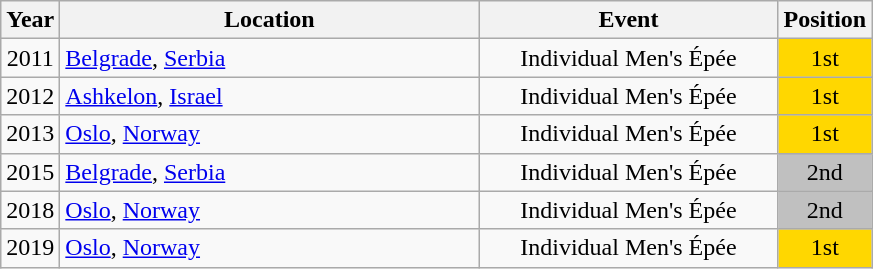<table class="wikitable" style="text-align:center;">
<tr>
<th>Year</th>
<th style="width:17em">Location</th>
<th style="width:12em">Event</th>
<th>Position</th>
</tr>
<tr>
<td>2011</td>
<td rowspan="1" align="left"> <a href='#'>Belgrade</a>, <a href='#'>Serbia</a></td>
<td>Individual Men's Épée</td>
<td bgcolor="gold">1st</td>
</tr>
<tr>
<td>2012</td>
<td rowspan="1" align="left"> <a href='#'>Ashkelon</a>, <a href='#'>Israel</a></td>
<td>Individual Men's Épée</td>
<td bgcolor="gold">1st</td>
</tr>
<tr>
<td>2013</td>
<td rowspan="1" align="left"> <a href='#'>Oslo</a>, <a href='#'>Norway</a></td>
<td>Individual Men's Épée</td>
<td bgcolor="gold">1st</td>
</tr>
<tr>
<td>2015</td>
<td rowspan="1" align="left"> <a href='#'>Belgrade</a>, <a href='#'>Serbia</a></td>
<td>Individual Men's Épée</td>
<td bgcolor="silver">2nd</td>
</tr>
<tr>
<td>2018</td>
<td rowspan="1" align="left"> <a href='#'>Oslo</a>, <a href='#'>Norway</a></td>
<td>Individual Men's Épée</td>
<td bgcolor="silver">2nd</td>
</tr>
<tr>
<td>2019</td>
<td rowspan="1" align="left"> <a href='#'>Oslo</a>, <a href='#'>Norway</a></td>
<td>Individual Men's Épée</td>
<td bgcolor="gold">1st</td>
</tr>
</table>
